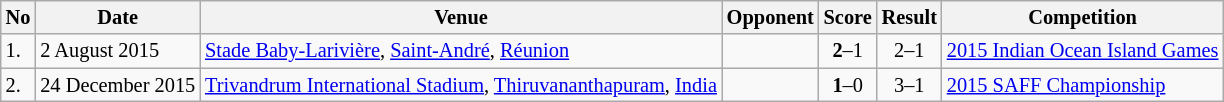<table class="wikitable" style="font-size:85%;">
<tr>
<th>No</th>
<th>Date</th>
<th>Venue</th>
<th>Opponent</th>
<th>Score</th>
<th>Result</th>
<th>Competition</th>
</tr>
<tr>
<td>1.</td>
<td>2 August 2015</td>
<td><a href='#'>Stade Baby-Larivière</a>, <a href='#'>Saint-André</a>, <a href='#'>Réunion</a></td>
<td></td>
<td align=center><strong>2</strong>–1</td>
<td align=center>2–1</td>
<td><a href='#'>2015 Indian Ocean Island Games</a></td>
</tr>
<tr>
<td>2.</td>
<td>24 December 2015</td>
<td><a href='#'>Trivandrum International Stadium</a>, <a href='#'>Thiruvananthapuram</a>, <a href='#'>India</a></td>
<td></td>
<td align=center><strong>1</strong>–0</td>
<td align=center>3–1</td>
<td><a href='#'>2015 SAFF Championship</a></td>
</tr>
</table>
